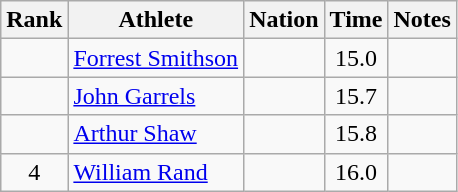<table class="wikitable sortable" style="text-align:center">
<tr>
<th>Rank</th>
<th>Athlete</th>
<th>Nation</th>
<th>Time</th>
<th>Notes</th>
</tr>
<tr>
<td></td>
<td align=left><a href='#'>Forrest Smithson</a></td>
<td align=left></td>
<td>15.0</td>
<td></td>
</tr>
<tr>
<td></td>
<td align=left><a href='#'>John Garrels</a></td>
<td align=left></td>
<td>15.7</td>
<td></td>
</tr>
<tr>
<td></td>
<td align=left><a href='#'>Arthur Shaw</a></td>
<td align=left></td>
<td>15.8</td>
<td></td>
</tr>
<tr>
<td>4</td>
<td align=left><a href='#'>William Rand</a></td>
<td align=left></td>
<td>16.0</td>
<td></td>
</tr>
</table>
